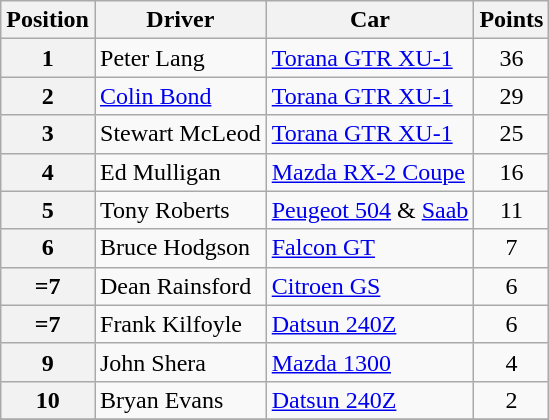<table class="wikitable" border="1">
<tr>
<th>Position</th>
<th>Driver</th>
<th>Car</th>
<th>Points</th>
</tr>
<tr>
<th>1</th>
<td>Peter Lang</td>
<td><a href='#'>Torana GTR XU-1</a></td>
<td align="center">36</td>
</tr>
<tr>
<th>2</th>
<td><a href='#'>Colin Bond</a></td>
<td><a href='#'>Torana GTR XU-1</a></td>
<td align="center">29</td>
</tr>
<tr>
<th>3</th>
<td>Stewart McLeod</td>
<td><a href='#'>Torana GTR XU-1</a></td>
<td align="center">25</td>
</tr>
<tr>
<th>4</th>
<td>Ed Mulligan</td>
<td><a href='#'>Mazda RX-2 Coupe</a></td>
<td align="center">16</td>
</tr>
<tr>
<th>5</th>
<td>Tony Roberts</td>
<td><a href='#'>Peugeot 504</a> & <a href='#'>Saab</a></td>
<td align="center">11</td>
</tr>
<tr>
<th>6</th>
<td>Bruce Hodgson</td>
<td><a href='#'>Falcon GT</a></td>
<td align="center">7</td>
</tr>
<tr>
<th>=7</th>
<td>Dean Rainsford</td>
<td><a href='#'>Citroen GS</a></td>
<td align="center">6</td>
</tr>
<tr>
<th>=7</th>
<td>Frank Kilfoyle</td>
<td><a href='#'>Datsun 240Z</a></td>
<td align="center">6</td>
</tr>
<tr>
<th>9</th>
<td>John Shera</td>
<td><a href='#'>Mazda 1300</a></td>
<td align="center">4</td>
</tr>
<tr>
<th>10</th>
<td>Bryan Evans</td>
<td><a href='#'>Datsun 240Z</a></td>
<td align="center">2</td>
</tr>
<tr>
</tr>
</table>
